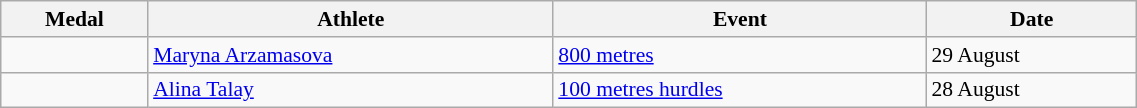<table class="wikitable" style="font-size:90%" width=60%>
<tr>
<th>Medal</th>
<th>Athlete</th>
<th>Event</th>
<th>Date</th>
</tr>
<tr>
<td></td>
<td><a href='#'>Maryna Arzamasova</a></td>
<td><a href='#'>800 metres</a></td>
<td>29 August</td>
</tr>
<tr>
<td></td>
<td><a href='#'>Alina Talay</a></td>
<td><a href='#'>100 metres hurdles</a></td>
<td>28 August</td>
</tr>
</table>
